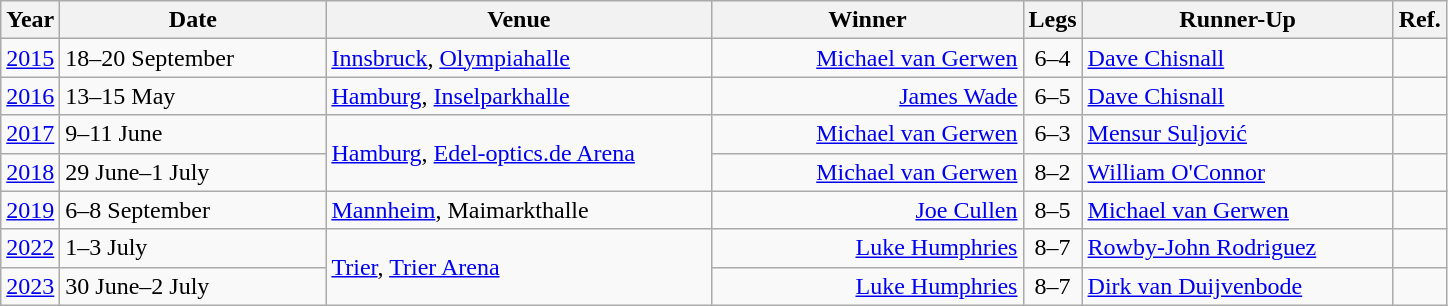<table class="wikitable">
<tr>
<th>Year</th>
<th style=width:170px>Date</th>
<th style=width:250px>Venue</th>
<th style=width:200px>Winner</th>
<th>Legs</th>
<th style=width:200px>Runner-Up</th>
<th>Ref.</th>
</tr>
<tr>
<td align=center><a href='#'>2015</a></td>
<td align=left>18–20 September</td>
<td> <a href='#'>Innsbruck</a>, <a href='#'>Olympiahalle</a></td>
<td align=right><a href='#'>Michael van Gerwen</a> </td>
<td align=center>6–4</td>
<td> <a href='#'>Dave Chisnall</a></td>
<td align="center"></td>
</tr>
<tr>
<td align=center><a href='#'>2016</a></td>
<td align=left>13–15 May</td>
<td> <a href='#'>Hamburg</a>, <a href='#'>Inselparkhalle</a></td>
<td align=right><a href='#'>James Wade</a> </td>
<td align=center>6–5</td>
<td> <a href='#'>Dave Chisnall</a></td>
<td align="center"></td>
</tr>
<tr>
<td align=center><a href='#'>2017</a></td>
<td align=left>9–11 June</td>
<td rowspan=2> <a href='#'>Hamburg</a>, <a href='#'>Edel-optics.de Arena</a></td>
<td align=right><a href='#'>Michael van Gerwen</a> </td>
<td align=center>6–3</td>
<td> <a href='#'>Mensur Suljović</a></td>
<td align="center"></td>
</tr>
<tr>
<td align=center><a href='#'>2018</a></td>
<td align=left>29 June–1 July</td>
<td align=right><a href='#'>Michael van Gerwen</a> </td>
<td align=center>8–2</td>
<td> <a href='#'>William O'Connor</a></td>
<td align="center"></td>
</tr>
<tr>
<td align=center><a href='#'>2019</a></td>
<td align=left>6–8 September</td>
<td> <a href='#'>Mannheim</a>, Maimarkthalle</td>
<td align=right><a href='#'>Joe Cullen</a> </td>
<td align=center>8–5</td>
<td> <a href='#'>Michael van Gerwen</a></td>
<td align="center"></td>
</tr>
<tr>
<td align=center><a href='#'>2022</a></td>
<td align=left>1–3 July</td>
<td rowspan=2> <a href='#'>Trier</a>, <a href='#'>Trier Arena</a></td>
<td align=right><a href='#'>Luke Humphries</a> </td>
<td align=center>8–7</td>
<td> <a href='#'>Rowby-John Rodriguez</a></td>
<td align="center"></td>
</tr>
<tr>
<td align=center><a href='#'>2023</a></td>
<td align=left>30 June–2 July</td>
<td align=right><a href='#'>Luke Humphries</a> </td>
<td align=center>8–7</td>
<td> <a href='#'>Dirk van Duijvenbode</a></td>
<td align="center"></td>
</tr>
</table>
